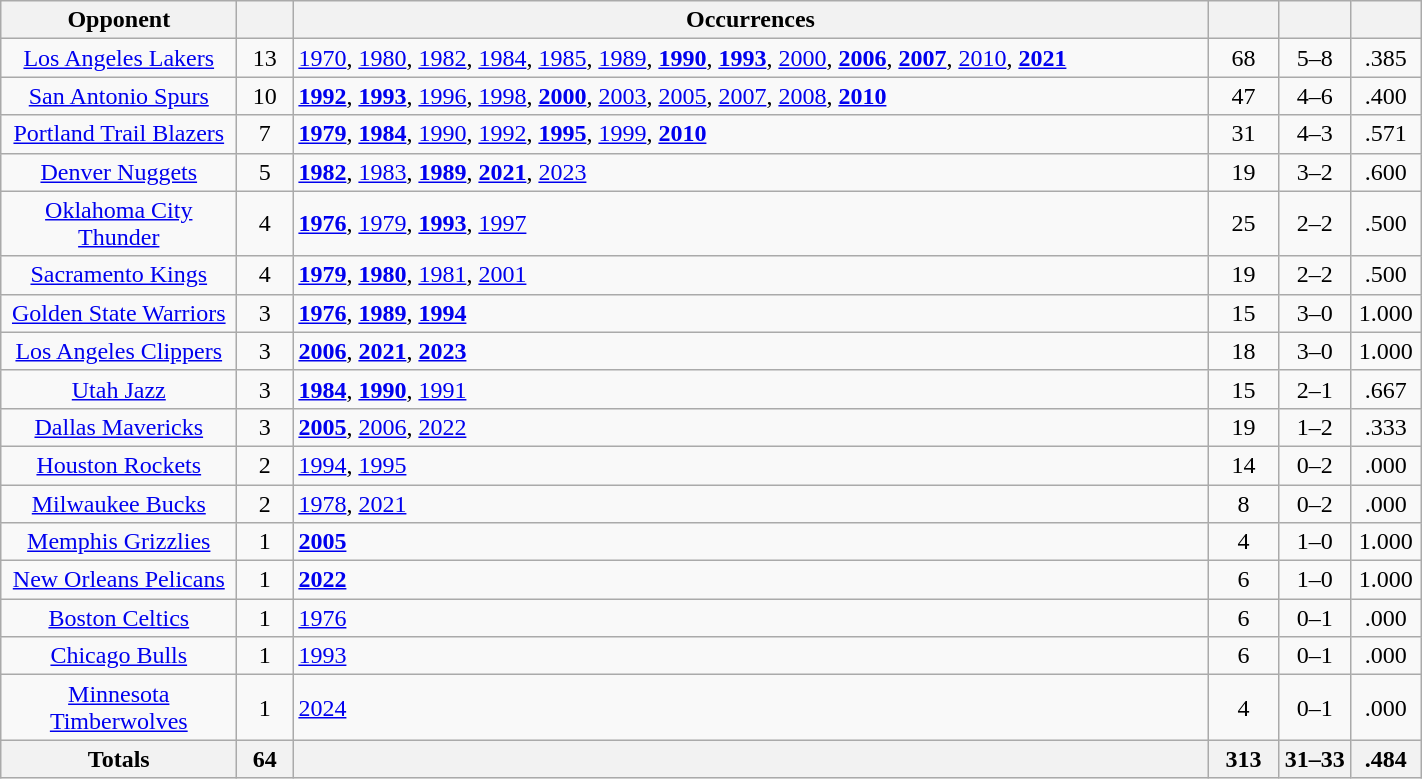<table class="wikitable sortable" style="text-align: center; width: 75%;">
<tr>
<th width="150">Opponent</th>
<th width="30"></th>
<th>Occurrences</th>
<th width="40"></th>
<th width="40"></th>
<th width="40"></th>
</tr>
<tr>
<td><a href='#'>Los Angeles Lakers</a></td>
<td>13</td>
<td align=left><a href='#'>1970</a>, <a href='#'>1980</a>, <a href='#'>1982</a>, <a href='#'>1984</a>, <a href='#'>1985</a>, <a href='#'>1989</a>, <strong><a href='#'>1990</a></strong>, <strong><a href='#'>1993</a></strong>, <a href='#'>2000</a>, <strong><a href='#'>2006</a></strong>, <strong><a href='#'>2007</a></strong>, <a href='#'>2010</a>, <strong><a href='#'>2021</a></strong></td>
<td>68</td>
<td>5–8</td>
<td>.385</td>
</tr>
<tr>
<td><a href='#'>San Antonio Spurs</a></td>
<td>10</td>
<td align=left><strong><a href='#'>1992</a></strong>, <strong><a href='#'>1993</a></strong>, <a href='#'>1996</a>, <a href='#'>1998</a>, <strong><a href='#'>2000</a></strong>, <a href='#'>2003</a>, <a href='#'>2005</a>, <a href='#'>2007</a>, <a href='#'>2008</a>, <strong><a href='#'>2010</a></strong></td>
<td>47</td>
<td>4–6</td>
<td>.400</td>
</tr>
<tr>
<td><a href='#'>Portland Trail Blazers</a></td>
<td>7</td>
<td align=left><strong><a href='#'>1979</a></strong>, <strong><a href='#'>1984</a></strong>, <a href='#'>1990</a>, <a href='#'>1992</a>, <strong><a href='#'>1995</a></strong>, <a href='#'>1999</a>, <strong><a href='#'>2010</a></strong></td>
<td>31</td>
<td>4–3</td>
<td>.571</td>
</tr>
<tr>
<td><a href='#'>Denver Nuggets</a></td>
<td>5</td>
<td align=left><strong><a href='#'>1982</a></strong>, <a href='#'>1983</a>, <strong><a href='#'>1989</a></strong>, <strong><a href='#'>2021</a></strong>, <a href='#'>2023</a></td>
<td>19</td>
<td>3–2</td>
<td>.600</td>
</tr>
<tr>
<td><a href='#'>Oklahoma City Thunder</a></td>
<td>4</td>
<td align=left><strong><a href='#'>1976</a></strong>, <a href='#'>1979</a>, <strong><a href='#'>1993</a></strong>, <a href='#'>1997</a></td>
<td>25</td>
<td>2–2</td>
<td>.500</td>
</tr>
<tr>
<td><a href='#'>Sacramento Kings</a></td>
<td>4</td>
<td align=left><strong><a href='#'>1979</a></strong>, <strong><a href='#'>1980</a></strong>, <a href='#'>1981</a>, <a href='#'>2001</a></td>
<td>19</td>
<td>2–2</td>
<td>.500</td>
</tr>
<tr>
<td><a href='#'>Golden State Warriors</a></td>
<td>3</td>
<td align=left><strong><a href='#'>1976</a></strong>, <strong><a href='#'>1989</a></strong>, <strong><a href='#'>1994</a></strong></td>
<td>15</td>
<td>3–0</td>
<td>1.000</td>
</tr>
<tr>
<td><a href='#'>Los Angeles Clippers</a></td>
<td>3</td>
<td align=left><strong><a href='#'>2006</a></strong>, <strong><a href='#'>2021</a></strong>, <strong><a href='#'>2023</a></strong></td>
<td>18</td>
<td>3–0</td>
<td>1.000</td>
</tr>
<tr>
<td><a href='#'>Utah Jazz</a></td>
<td>3</td>
<td align=left><strong><a href='#'>1984</a></strong>, <strong><a href='#'>1990</a></strong>, <a href='#'>1991</a></td>
<td>15</td>
<td>2–1</td>
<td>.667</td>
</tr>
<tr>
<td><a href='#'>Dallas Mavericks</a></td>
<td>3</td>
<td align=left><strong><a href='#'>2005</a></strong>, <a href='#'>2006</a>, <a href='#'>2022</a></td>
<td>19</td>
<td>1–2</td>
<td>.333</td>
</tr>
<tr>
<td><a href='#'>Houston Rockets</a></td>
<td>2</td>
<td align=left><a href='#'>1994</a>, <a href='#'>1995</a></td>
<td>14</td>
<td>0–2</td>
<td>.000</td>
</tr>
<tr>
<td><a href='#'>Milwaukee Bucks</a></td>
<td>2</td>
<td align=left><a href='#'>1978</a>, <a href='#'>2021</a></td>
<td>8</td>
<td>0–2</td>
<td>.000</td>
</tr>
<tr>
<td><a href='#'>Memphis Grizzlies</a></td>
<td>1</td>
<td align=left><strong><a href='#'>2005</a></strong></td>
<td>4</td>
<td>1–0</td>
<td>1.000</td>
</tr>
<tr>
<td><a href='#'>New Orleans Pelicans</a></td>
<td>1</td>
<td align=left><strong><a href='#'>2022</a></strong></td>
<td>6</td>
<td>1–0</td>
<td>1.000</td>
</tr>
<tr>
<td><a href='#'>Boston Celtics</a></td>
<td>1</td>
<td align=left><a href='#'>1976</a></td>
<td>6</td>
<td>0–1</td>
<td>.000</td>
</tr>
<tr>
<td><a href='#'>Chicago Bulls</a></td>
<td>1</td>
<td align=left><a href='#'>1993</a></td>
<td>6</td>
<td>0–1</td>
<td>.000</td>
</tr>
<tr>
<td><a href='#'>Minnesota Timberwolves</a></td>
<td>1</td>
<td align=left><a href='#'>2024</a></td>
<td>4</td>
<td>0–1</td>
<td>.000</td>
</tr>
<tr>
<th width="150">Totals</th>
<th width="30">64</th>
<th></th>
<th width="40">313</th>
<th width="40">31–33</th>
<th width="40">.484</th>
</tr>
</table>
